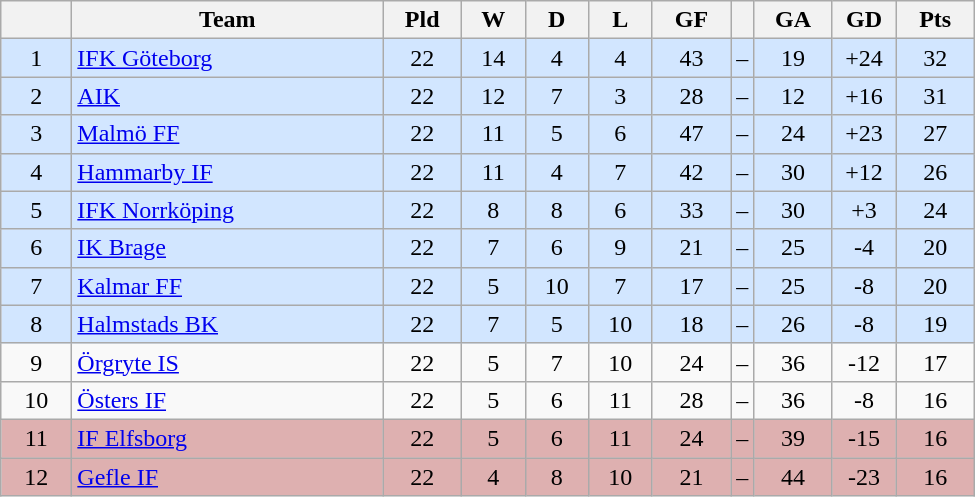<table class="wikitable" style="text-align: center;">
<tr>
<th style="width: 40px;"></th>
<th style="width: 200px;">Team</th>
<th style="width: 45px;">Pld</th>
<th style="width: 35px;">W</th>
<th style="width: 35px;">D</th>
<th style="width: 35px;">L</th>
<th style="width: 45px;">GF</th>
<th></th>
<th style="width: 45px;">GA</th>
<th style="width: 35px;">GD</th>
<th style="width: 45px;">Pts</th>
</tr>
<tr style="background: #d2e6ff">
<td>1</td>
<td style="text-align: left;"><a href='#'>IFK Göteborg</a></td>
<td>22</td>
<td>14</td>
<td>4</td>
<td>4</td>
<td>43</td>
<td>–</td>
<td>19</td>
<td>+24</td>
<td>32</td>
</tr>
<tr style="background: #d2e6ff">
<td>2</td>
<td style="text-align: left;"><a href='#'>AIK</a></td>
<td>22</td>
<td>12</td>
<td>7</td>
<td>3</td>
<td>28</td>
<td>–</td>
<td>12</td>
<td>+16</td>
<td>31</td>
</tr>
<tr style="background: #d2e6ff">
<td>3</td>
<td style="text-align: left;"><a href='#'>Malmö FF</a></td>
<td>22</td>
<td>11</td>
<td>5</td>
<td>6</td>
<td>47</td>
<td>–</td>
<td>24</td>
<td>+23</td>
<td>27</td>
</tr>
<tr style="background: #d2e6ff">
<td>4</td>
<td style="text-align: left;"><a href='#'>Hammarby IF</a></td>
<td>22</td>
<td>11</td>
<td>4</td>
<td>7</td>
<td>42</td>
<td>–</td>
<td>30</td>
<td>+12</td>
<td>26</td>
</tr>
<tr style="background: #d2e6ff">
<td>5</td>
<td style="text-align: left;"><a href='#'>IFK Norrköping</a></td>
<td>22</td>
<td>8</td>
<td>8</td>
<td>6</td>
<td>33</td>
<td>–</td>
<td>30</td>
<td>+3</td>
<td>24</td>
</tr>
<tr style="background: #d2e6ff">
<td>6</td>
<td style="text-align: left;"><a href='#'>IK Brage</a></td>
<td>22</td>
<td>7</td>
<td>6</td>
<td>9</td>
<td>21</td>
<td>–</td>
<td>25</td>
<td>-4</td>
<td>20</td>
</tr>
<tr style="background: #d2e6ff">
<td>7</td>
<td style="text-align: left;"><a href='#'>Kalmar FF</a></td>
<td>22</td>
<td>5</td>
<td>10</td>
<td>7</td>
<td>17</td>
<td>–</td>
<td>25</td>
<td>-8</td>
<td>20</td>
</tr>
<tr style="background: #d2e6ff">
<td>8</td>
<td style="text-align: left;"><a href='#'>Halmstads BK</a></td>
<td>22</td>
<td>7</td>
<td>5</td>
<td>10</td>
<td>18</td>
<td>–</td>
<td>26</td>
<td>-8</td>
<td>19</td>
</tr>
<tr>
<td>9</td>
<td style="text-align: left;"><a href='#'>Örgryte IS</a></td>
<td>22</td>
<td>5</td>
<td>7</td>
<td>10</td>
<td>24</td>
<td>–</td>
<td>36</td>
<td>-12</td>
<td>17</td>
</tr>
<tr>
<td>10</td>
<td style="text-align: left;"><a href='#'>Östers IF</a></td>
<td>22</td>
<td>5</td>
<td>6</td>
<td>11</td>
<td>28</td>
<td>–</td>
<td>36</td>
<td>-8</td>
<td>16</td>
</tr>
<tr style="background: #deb0b0">
<td>11</td>
<td style="text-align: left;"><a href='#'>IF Elfsborg</a></td>
<td>22</td>
<td>5</td>
<td>6</td>
<td>11</td>
<td>24</td>
<td>–</td>
<td>39</td>
<td>-15</td>
<td>16</td>
</tr>
<tr style="background: #deb0b0">
<td>12</td>
<td style="text-align: left;"><a href='#'>Gefle IF</a></td>
<td>22</td>
<td>4</td>
<td>8</td>
<td>10</td>
<td>21</td>
<td>–</td>
<td>44</td>
<td>-23</td>
<td>16</td>
</tr>
</table>
